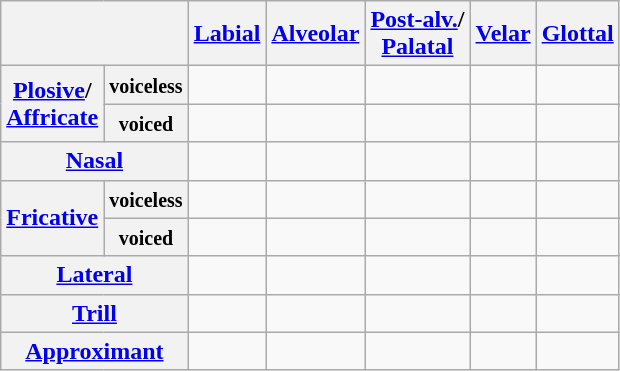<table class="wikitable" style="text-align:center">
<tr>
<th colspan="2"></th>
<th><a href='#'>Labial</a></th>
<th><a href='#'>Alveolar</a></th>
<th><a href='#'>Post-alv.</a>/<br><a href='#'>Palatal</a></th>
<th><a href='#'>Velar</a></th>
<th><a href='#'>Glottal</a></th>
</tr>
<tr>
<th rowspan="2"><a href='#'>Plosive</a>/<br><a href='#'>Affricate</a></th>
<th><small>voiceless</small></th>
<td></td>
<td></td>
<td></td>
<td></td>
<td></td>
</tr>
<tr>
<th><small>voiced</small></th>
<td></td>
<td></td>
<td></td>
<td></td>
<td></td>
</tr>
<tr>
<th colspan="2"><a href='#'>Nasal</a></th>
<td width="20px" style="border-right: 0;"></td>
<td width="20px" style="border-right: 0;"></td>
<td></td>
<td width="20px" style="border-right: 0;"></td>
<td></td>
</tr>
<tr>
<th rowspan="2"><a href='#'>Fricative</a></th>
<th><small>voiceless</small></th>
<td></td>
<td></td>
<td></td>
<td></td>
<td></td>
</tr>
<tr>
<th><small>voiced</small></th>
<td></td>
<td></td>
<td></td>
<td></td>
<td></td>
</tr>
<tr>
<th colspan="2"><a href='#'>Lateral</a></th>
<td></td>
<td></td>
<td></td>
<td></td>
<td></td>
</tr>
<tr>
<th colspan="2"><a href='#'>Trill</a></th>
<td></td>
<td></td>
<td></td>
<td></td>
<td></td>
</tr>
<tr>
<th colspan="2"><a href='#'>Approximant</a></th>
<td></td>
<td></td>
<td></td>
<td></td>
<td></td>
</tr>
</table>
